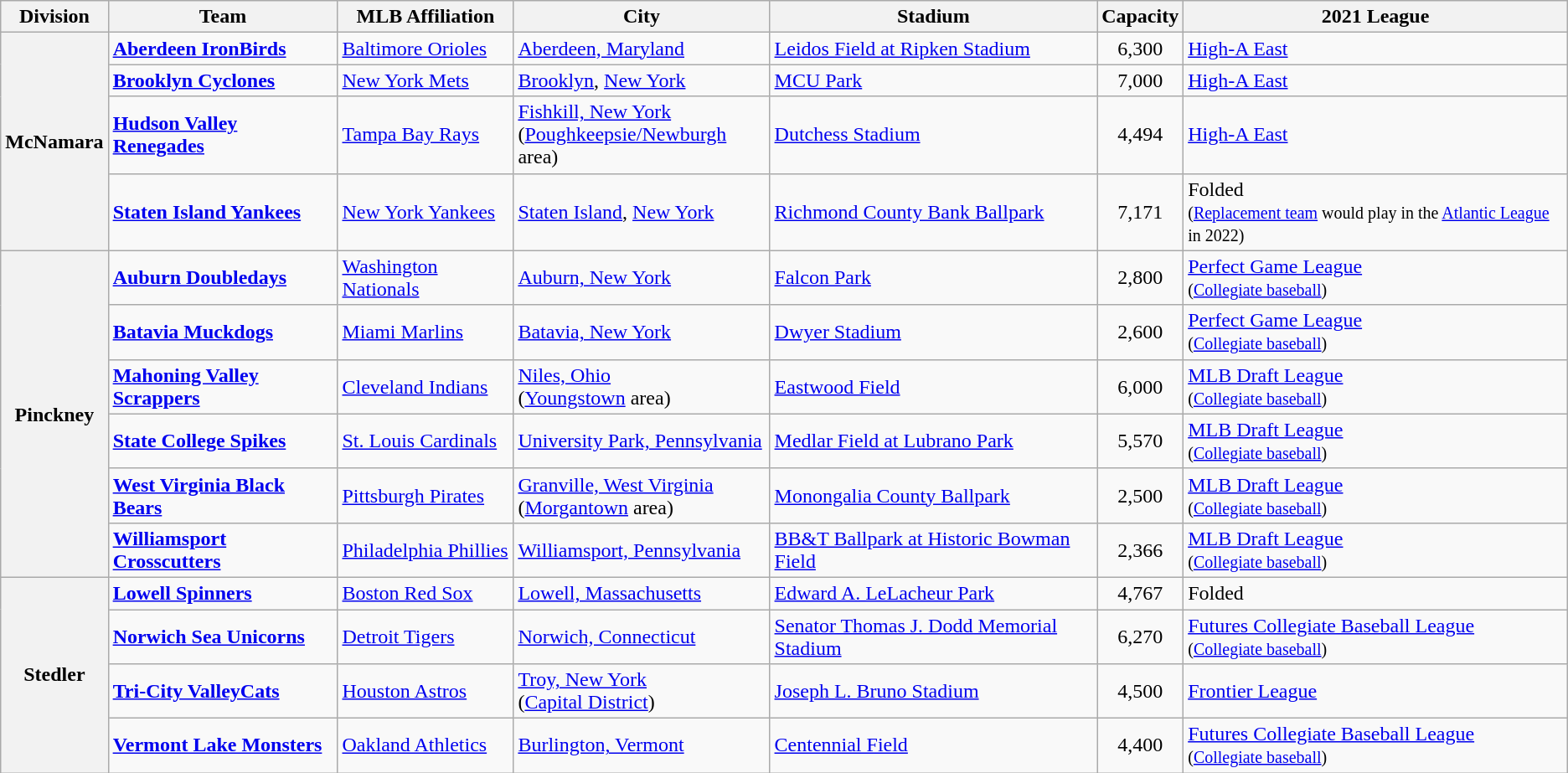<table class="wikitable sortable">
<tr>
<th>Division</th>
<th>Team</th>
<th>MLB Affiliation</th>
<th>City</th>
<th>Stadium</th>
<th>Capacity</th>
<th>2021 League</th>
</tr>
<tr>
<th rowspan="4">McNamara</th>
<td><strong><a href='#'>Aberdeen IronBirds</a></strong></td>
<td><a href='#'>Baltimore Orioles</a></td>
<td><a href='#'>Aberdeen, Maryland</a></td>
<td><a href='#'>Leidos Field at Ripken Stadium</a></td>
<td align="center">6,300</td>
<td><a href='#'>High-A East</a></td>
</tr>
<tr>
<td><strong><a href='#'>Brooklyn Cyclones</a></strong></td>
<td><a href='#'>New York Mets</a></td>
<td><a href='#'>Brooklyn</a>, <a href='#'>New York</a></td>
<td><a href='#'>MCU Park</a></td>
<td align="center">7,000</td>
<td><a href='#'>High-A East</a></td>
</tr>
<tr>
<td><strong><a href='#'>Hudson Valley Renegades</a></strong></td>
<td><a href='#'>Tampa Bay Rays</a></td>
<td><a href='#'>Fishkill, New York</a><br>(<a href='#'>Poughkeepsie/Newburgh</a> area)</td>
<td><a href='#'>Dutchess Stadium</a></td>
<td align="center">4,494</td>
<td><a href='#'>High-A East</a></td>
</tr>
<tr>
<td><strong><a href='#'>Staten Island Yankees</a></strong></td>
<td><a href='#'>New York Yankees</a></td>
<td><a href='#'>Staten Island</a>, <a href='#'>New York</a></td>
<td><a href='#'>Richmond County Bank Ballpark</a></td>
<td align="center">7,171</td>
<td>Folded <br><small>(<a href='#'>Replacement team</a> would play in the <a href='#'>Atlantic League</a> in 2022)</small></td>
</tr>
<tr>
<th rowspan="6">Pinckney</th>
<td><strong><a href='#'>Auburn Doubledays</a></strong></td>
<td><a href='#'>Washington Nationals</a></td>
<td><a href='#'>Auburn, New York</a></td>
<td><a href='#'>Falcon Park</a></td>
<td align="center">2,800</td>
<td><a href='#'>Perfect Game League</a> <br><small>(<a href='#'>Collegiate baseball</a>)</small></td>
</tr>
<tr>
<td><strong><a href='#'>Batavia Muckdogs</a></strong></td>
<td><a href='#'>Miami Marlins</a></td>
<td><a href='#'>Batavia, New York</a></td>
<td><a href='#'>Dwyer Stadium</a></td>
<td align="center">2,600</td>
<td><a href='#'>Perfect Game League</a> <br><small>(<a href='#'>Collegiate baseball</a>)</small></td>
</tr>
<tr>
<td><strong><a href='#'>Mahoning Valley Scrappers</a></strong></td>
<td><a href='#'>Cleveland Indians</a></td>
<td><a href='#'>Niles, Ohio</a><br>(<a href='#'>Youngstown</a> area)</td>
<td><a href='#'>Eastwood Field</a></td>
<td align="center">6,000</td>
<td><a href='#'>MLB Draft League</a> <br><small>(<a href='#'>Collegiate baseball</a>)</small></td>
</tr>
<tr>
<td><strong><a href='#'>State College Spikes</a></strong></td>
<td><a href='#'>St. Louis Cardinals</a></td>
<td><a href='#'>University Park, Pennsylvania</a></td>
<td><a href='#'>Medlar Field at Lubrano Park</a></td>
<td align="center">5,570</td>
<td><a href='#'>MLB Draft League</a> <br><small>(<a href='#'>Collegiate baseball</a>)</small></td>
</tr>
<tr>
<td><strong><a href='#'>West Virginia Black Bears</a></strong></td>
<td><a href='#'>Pittsburgh Pirates</a></td>
<td><a href='#'>Granville, West Virginia</a><br>(<a href='#'>Morgantown</a> area)</td>
<td><a href='#'>Monongalia County Ballpark</a></td>
<td align="center">2,500</td>
<td><a href='#'>MLB Draft League</a> <br><small>(<a href='#'>Collegiate baseball</a>)</small></td>
</tr>
<tr>
<td><strong><a href='#'>Williamsport Crosscutters</a></strong></td>
<td><a href='#'>Philadelphia Phillies</a></td>
<td><a href='#'>Williamsport, Pennsylvania</a></td>
<td><a href='#'>BB&T Ballpark at Historic Bowman Field</a></td>
<td align="center">2,366</td>
<td><a href='#'>MLB Draft League</a> <br><small>(<a href='#'>Collegiate baseball</a>)</small></td>
</tr>
<tr>
<th rowspan="4">Stedler</th>
<td><strong><a href='#'>Lowell Spinners</a></strong></td>
<td><a href='#'>Boston Red Sox</a></td>
<td><a href='#'>Lowell, Massachusetts</a></td>
<td><a href='#'>Edward A. LeLacheur Park</a></td>
<td align="center">4,767</td>
<td>Folded</td>
</tr>
<tr>
<td><strong><a href='#'>Norwich Sea Unicorns</a> </strong></td>
<td><a href='#'>Detroit Tigers</a></td>
<td><a href='#'>Norwich, Connecticut</a></td>
<td><a href='#'>Senator Thomas J. Dodd Memorial Stadium</a></td>
<td align="center">6,270</td>
<td><a href='#'>Futures Collegiate Baseball League</a> <br><small>(<a href='#'>Collegiate baseball</a>)</small></td>
</tr>
<tr>
<td><strong><a href='#'>Tri-City ValleyCats</a></strong></td>
<td><a href='#'>Houston Astros</a></td>
<td><a href='#'>Troy, New York</a><br>(<a href='#'>Capital District</a>)</td>
<td><a href='#'>Joseph L. Bruno Stadium</a></td>
<td align="center">4,500</td>
<td><a href='#'>Frontier League</a></td>
</tr>
<tr>
<td><strong><a href='#'>Vermont Lake Monsters</a></strong></td>
<td><a href='#'>Oakland Athletics</a></td>
<td><a href='#'>Burlington, Vermont</a></td>
<td><a href='#'>Centennial Field</a></td>
<td align="center">4,400</td>
<td><a href='#'>Futures Collegiate Baseball League</a> <br><small>(<a href='#'>Collegiate baseball</a>)</small></td>
</tr>
</table>
